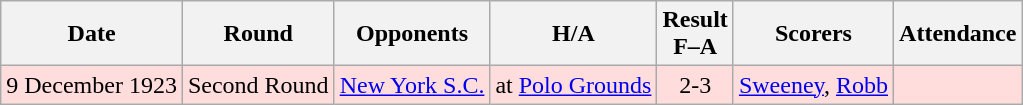<table class="wikitable" style="text-align:center">
<tr>
<th>Date</th>
<th>Round</th>
<th>Opponents</th>
<th>H/A</th>
<th>Result<br>F–A</th>
<th>Scorers</th>
<th>Attendance</th>
</tr>
<tr bgcolor="#ffdddd">
<td>9 December 1923</td>
<td>Second Round</td>
<td><a href='#'>New York S.C.</a></td>
<td>at <a href='#'>Polo Grounds</a></td>
<td>2-3</td>
<td><a href='#'>Sweeney</a>, <a href='#'>Robb</a></td>
<td></td>
</tr>
</table>
